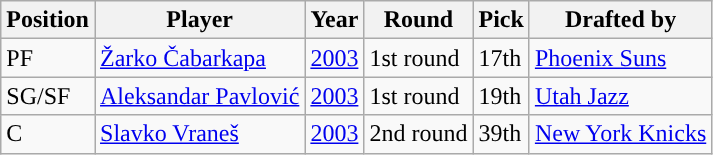<table class="wikitable sortable" style="text-align: left;">
<tr>
<th>Position</th>
<th>Player</th>
<th>Year</th>
<th>Round</th>
<th>Pick</th>
<th>Drafted by</th>
</tr>
<tr>
<td>PF</td>
<td> <a href='#'>Žarko Čabarkapa</a></td>
<td><a href='#'>2003</a></td>
<td>1st round</td>
<td>17th</td>
<td><a href='#'>Phoenix Suns</a></td>
</tr>
<tr>
<td>SG/SF</td>
<td> <a href='#'>Aleksandar Pavlović</a></td>
<td><a href='#'>2003</a></td>
<td>1st round</td>
<td>19th</td>
<td><a href='#'>Utah Jazz</a></td>
</tr>
<tr>
<td>C</td>
<td> <a href='#'>Slavko Vraneš</a></td>
<td><a href='#'>2003</a></td>
<td>2nd round</td>
<td>39th</td>
<td><a href='#'>New York Knicks</a></td>
</tr>
</table>
